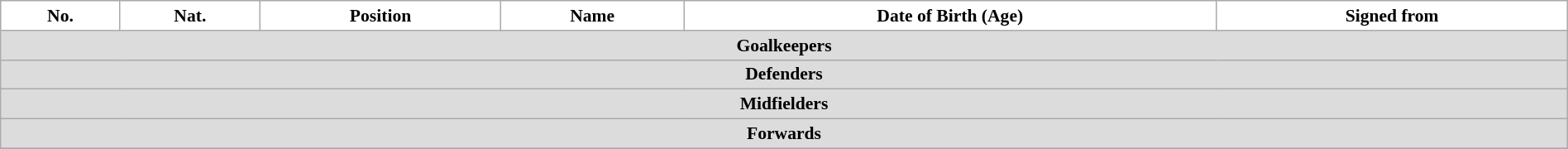<table class="wikitable" style="text-align:center; font-size:90%; width:100%">
<tr>
<th style="background:white; color:black; text-align:center;">No.</th>
<th style="background:white; color:black; text-align:center;">Nat.</th>
<th style="background:white; color:black; text-align:center;">Position</th>
<th style="background:white; color:black; text-align:center;">Name</th>
<th style="background:white; color:black; text-align:center;">Date of Birth (Age)</th>
<th style="background:white; color:black; text-align:center;">Signed from</th>
</tr>
<tr>
<th colspan=10 style="background:#DCDCDC; text-align:center;">Goalkeepers</th>
</tr>
<tr>
<th colspan=10 style="background:#DCDCDC; text-align:center;">Defenders</th>
</tr>
<tr>
<th colspan=10 style="background:#DCDCDC; text-align:center;">Midfielders</th>
</tr>
<tr>
<th colspan=10 style="background:#DCDCDC; text-align:center;">Forwards</th>
</tr>
<tr>
</tr>
</table>
